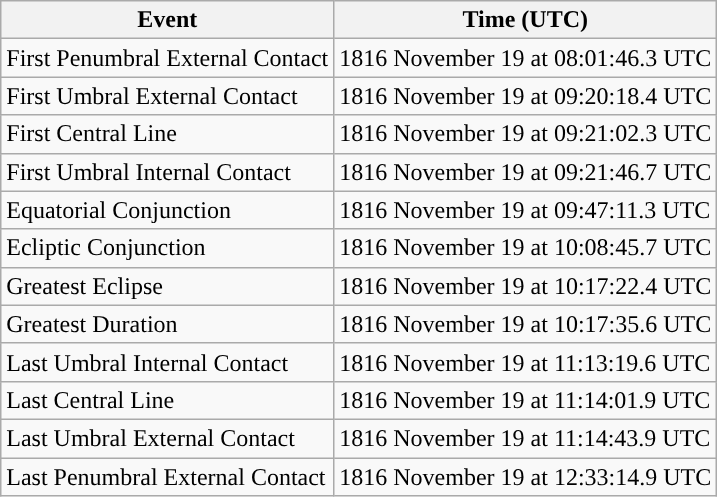<table class="wikitable">
<tr>
<th>Event</th>
<th>Time (UTC)</th>
</tr>
<tr>
<td>First Penumbral External Contact</td>
<td>1816 November 19 at 08:01:46.3 UTC</td>
</tr>
<tr>
<td>First Umbral External Contact</td>
<td>1816 November 19 at 09:20:18.4 UTC</td>
</tr>
<tr>
<td>First Central Line</td>
<td>1816 November 19 at 09:21:02.3 UTC</td>
</tr>
<tr>
<td>First Umbral Internal Contact</td>
<td>1816 November 19 at 09:21:46.7 UTC</td>
</tr>
<tr>
<td>Equatorial Conjunction</td>
<td>1816 November 19 at 09:47:11.3 UTC</td>
</tr>
<tr>
<td>Ecliptic Conjunction</td>
<td>1816 November 19 at 10:08:45.7 UTC</td>
</tr>
<tr>
<td>Greatest Eclipse</td>
<td>1816 November 19 at 10:17:22.4 UTC</td>
</tr>
<tr>
<td>Greatest Duration</td>
<td>1816 November 19 at 10:17:35.6 UTC</td>
</tr>
<tr>
<td>Last Umbral Internal Contact</td>
<td>1816 November 19 at 11:13:19.6 UTC</td>
</tr>
<tr>
<td>Last Central Line</td>
<td>1816 November 19 at 11:14:01.9 UTC</td>
</tr>
<tr>
<td>Last Umbral External Contact</td>
<td>1816 November 19 at 11:14:43.9 UTC</td>
</tr>
<tr>
<td>Last Penumbral External Contact</td>
<td>1816 November 19 at 12:33:14.9 UTC</td>
</tr>
</table>
